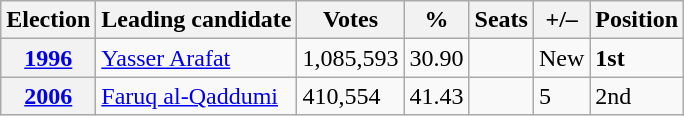<table class=wikitable>
<tr>
<th>Election</th>
<th>Leading candidate</th>
<th>Votes</th>
<th>%</th>
<th>Seats</th>
<th>+/–</th>
<th>Position</th>
</tr>
<tr>
<th><a href='#'>1996</a></th>
<td><a href='#'>Yasser Arafat</a></td>
<td>1,085,593</td>
<td>30.90</td>
<td></td>
<td>New</td>
<td><strong>1st</strong></td>
</tr>
<tr>
<th><a href='#'>2006</a></th>
<td><a href='#'>Faruq al-Qaddumi</a></td>
<td>410,554</td>
<td>41.43</td>
<td></td>
<td>5</td>
<td>2nd</td>
</tr>
</table>
